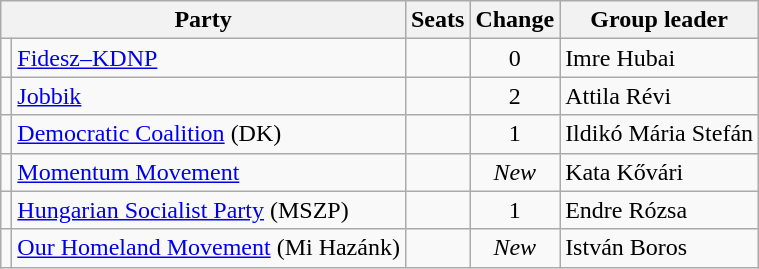<table class="wikitable">
<tr>
<th colspan=2>Party</th>
<th>Seats</th>
<th>Change</th>
<th>Group leader</th>
</tr>
<tr>
<td bgcolor=></td>
<td><a href='#'>Fidesz–KDNP</a></td>
<td style="text-align:center"></td>
<td align="center"> 0</td>
<td>Imre Hubai</td>
</tr>
<tr>
<td bgcolor=></td>
<td><a href='#'>Jobbik</a></td>
<td style="text-align:center"></td>
<td align="center"> 2</td>
<td>Attila Révi</td>
</tr>
<tr>
<td bgcolor=></td>
<td><a href='#'>Democratic Coalition</a> (DK)</td>
<td style="text-align:center"></td>
<td align="center"> 1</td>
<td>Ildikó Mária Stefán</td>
</tr>
<tr>
<td bgcolor=></td>
<td><a href='#'>Momentum Movement</a></td>
<td style="text-align:center"></td>
<td align="center"><em>New</em></td>
<td>Kata Kővári</td>
</tr>
<tr>
<td bgcolor=></td>
<td><a href='#'>Hungarian Socialist Party</a> (MSZP)</td>
<td style="text-align:center"></td>
<td align="center"> 1</td>
<td>Endre Rózsa</td>
</tr>
<tr>
<td bgcolor=></td>
<td><a href='#'>Our Homeland Movement</a> (Mi Hazánk)</td>
<td style="text-align:center"></td>
<td align="center"><em>New</em></td>
<td>István Boros</td>
</tr>
</table>
